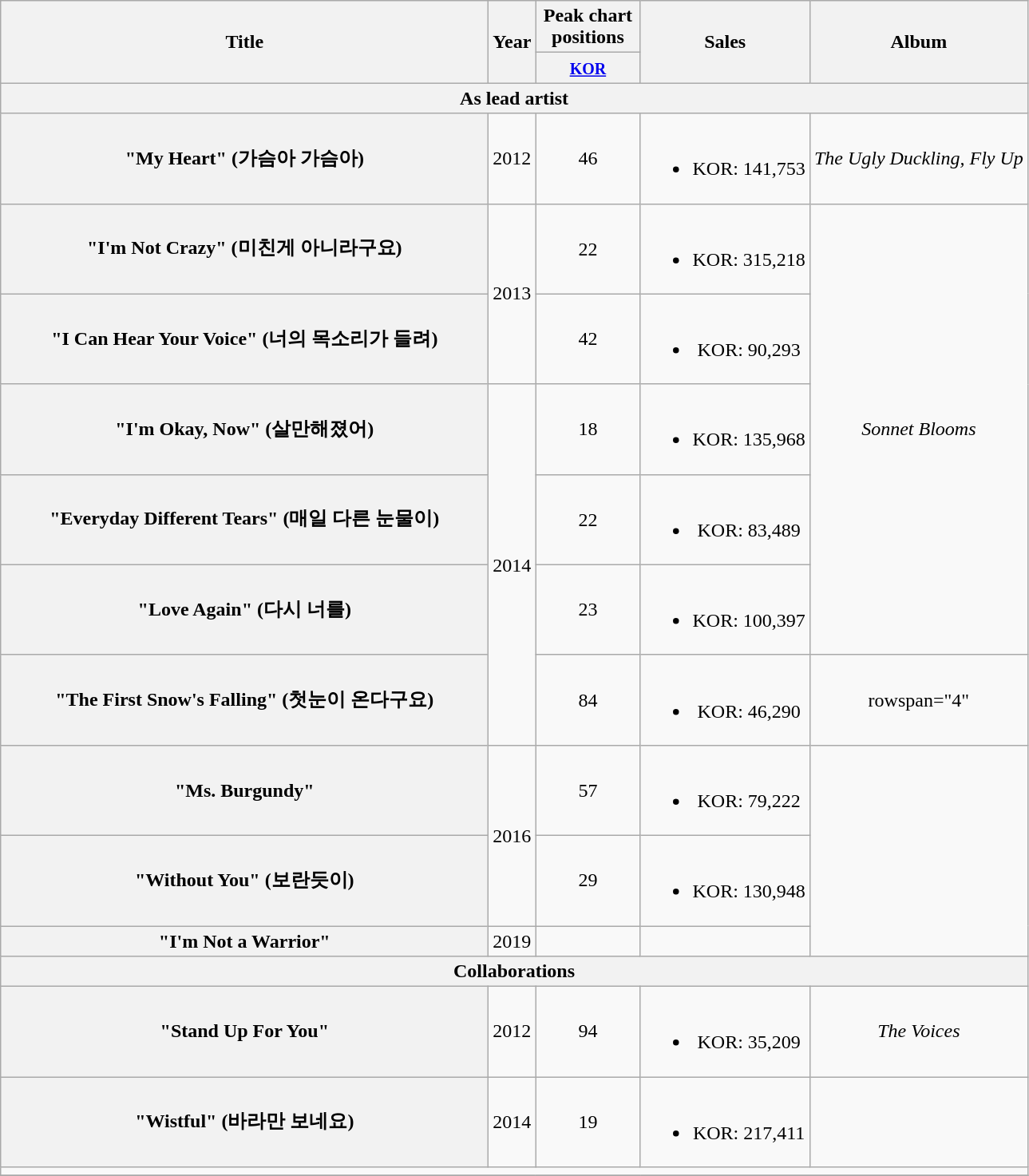<table class="wikitable plainrowheaders" style="text-align:center;">
<tr>
<th scope="col" rowspan="2" style="width:25em;">Title</th>
<th scope="col" rowspan="2">Year</th>
<th scope="col" colspan="1" style="width:5em;">Peak chart positions</th>
<th scope="col" rowspan="2">Sales</th>
<th scope="col" rowspan="2">Album</th>
</tr>
<tr>
<th><small><a href='#'>KOR</a></small><br></th>
</tr>
<tr>
<th colspan="5" scope="col">As lead artist</th>
</tr>
<tr>
<th scope="row">"My Heart" (가슴아 가슴아)</th>
<td>2012</td>
<td>46</td>
<td><br><ul><li>KOR: 141,753</li></ul></td>
<td><em>The Ugly Duckling, Fly Up</em></td>
</tr>
<tr>
<th scope="row">"I'm Not Crazy" (미친게 아니라구요)<br></th>
<td rowspan="2">2013</td>
<td>22</td>
<td><br><ul><li>KOR: 315,218</li></ul></td>
<td rowspan="5"><em>Sonnet Blooms</em></td>
</tr>
<tr>
<th scope="row">"I Can Hear Your Voice" (너의 목소리가 들려)</th>
<td>42</td>
<td><br><ul><li>KOR: 90,293</li></ul></td>
</tr>
<tr>
<th scope="row">"I'm Okay, Now" (살만해졌어)</th>
<td rowspan="4">2014</td>
<td>18</td>
<td><br><ul><li>KOR: 135,968</li></ul></td>
</tr>
<tr>
<th scope="row">"Everyday Different Tears" (매일 다른 눈물이)</th>
<td>22</td>
<td><br><ul><li>KOR: 83,489</li></ul></td>
</tr>
<tr>
<th scope="row">"Love Again" (다시 너를)</th>
<td>23</td>
<td><br><ul><li>KOR: 100,397</li></ul></td>
</tr>
<tr>
<th scope="row">"The First Snow's Falling" (첫눈이 온다구요)</th>
<td>84</td>
<td><br><ul><li>KOR: 46,290</li></ul></td>
<td>rowspan="4" </td>
</tr>
<tr>
<th scope="row">"Ms. Burgundy"</th>
<td rowspan="2">2016</td>
<td>57</td>
<td><br><ul><li>KOR: 79,222</li></ul></td>
</tr>
<tr>
<th scope="row">"Without You" (보란듯이)<br></th>
<td>29</td>
<td><br><ul><li>KOR: 130,948</li></ul></td>
</tr>
<tr>
<th scope="row">"I'm Not a Warrior"</th>
<td>2019</td>
<td></td>
<td></td>
</tr>
<tr>
<th colspan="5" scope="col">Collaborations</th>
</tr>
<tr>
<th scope="row">"Stand Up For You"<br></th>
<td>2012</td>
<td>94</td>
<td><br><ul><li>KOR: 35,209</li></ul></td>
<td><em>The Voices</em></td>
</tr>
<tr>
<th scope="row">"Wistful" (바라만 보네요)<br></th>
<td>2014</td>
<td>19</td>
<td><br><ul><li>KOR: 217,411</li></ul></td>
<td></td>
</tr>
<tr>
<td colspan="5"></td>
</tr>
<tr>
</tr>
</table>
